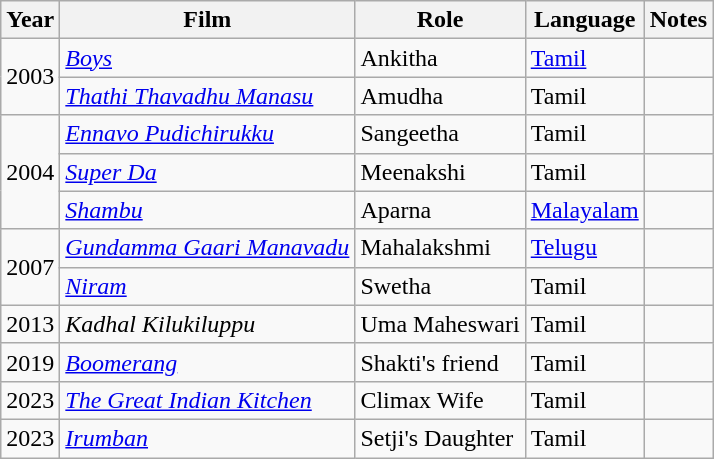<table class="wikitable sortable">
<tr>
<th>Year</th>
<th>Film</th>
<th>Role</th>
<th>Language</th>
<th class=unsortable>Notes</th>
</tr>
<tr>
<td rowspan="2">2003</td>
<td><em><a href='#'>Boys</a></em></td>
<td>Ankitha</td>
<td><a href='#'>Tamil</a></td>
<td></td>
</tr>
<tr>
<td><em><a href='#'>Thathi Thavadhu Manasu</a></em></td>
<td>Amudha</td>
<td>Tamil</td>
<td></td>
</tr>
<tr>
<td rowspan="3">2004</td>
<td><em><a href='#'>Ennavo Pudichirukku</a></em></td>
<td>Sangeetha</td>
<td>Tamil</td>
<td></td>
</tr>
<tr>
<td><em><a href='#'>Super Da</a></em></td>
<td>Meenakshi</td>
<td>Tamil</td>
<td></td>
</tr>
<tr>
<td><em><a href='#'>Shambu</a></em></td>
<td>Aparna</td>
<td><a href='#'>Malayalam</a></td>
<td></td>
</tr>
<tr>
<td rowspan="2">2007</td>
<td><em><a href='#'>Gundamma Gaari Manavadu</a></em></td>
<td>Mahalakshmi</td>
<td><a href='#'>Telugu</a></td>
<td></td>
</tr>
<tr>
<td><em><a href='#'>Niram</a></em></td>
<td>Swetha</td>
<td>Tamil</td>
<td></td>
</tr>
<tr>
<td>2013</td>
<td><em>Kadhal Kilukiluppu</em></td>
<td>Uma Maheswari</td>
<td>Tamil</td>
<td></td>
</tr>
<tr>
<td>2019</td>
<td><em><a href='#'>Boomerang</a></em></td>
<td>Shakti's friend</td>
<td>Tamil</td>
<td></td>
</tr>
<tr>
<td>2023</td>
<td><em><a href='#'>The Great Indian Kitchen</a></em></td>
<td>Climax Wife</td>
<td>Tamil</td>
<td></td>
</tr>
<tr>
<td>2023</td>
<td><em><a href='#'>Irumban</a></em></td>
<td>Setji's Daughter</td>
<td>Tamil</td>
<td></td>
</tr>
</table>
